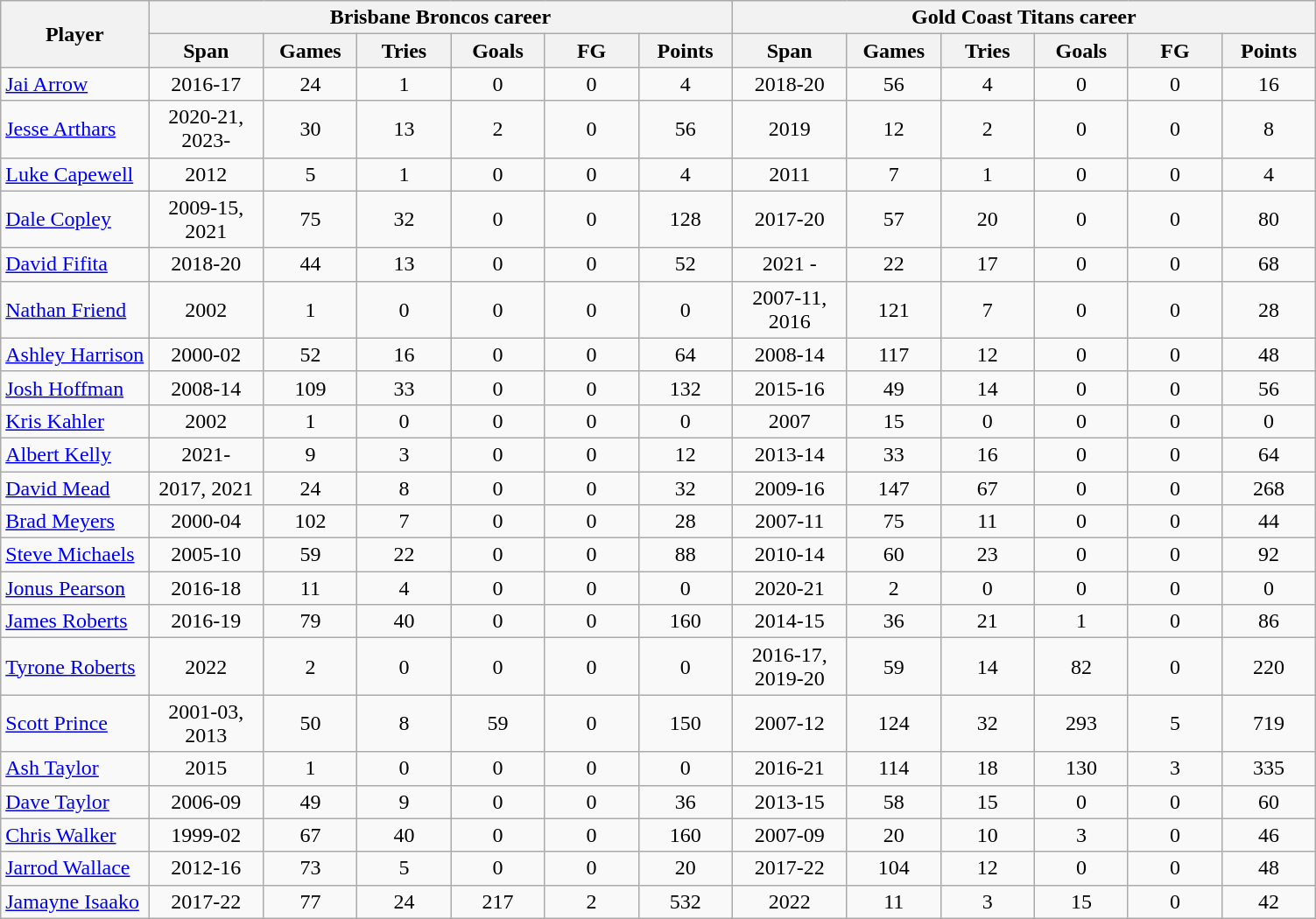<table class="wikitable" style="text-align:center;">
<tr>
<th rowspan="2">Player</th>
<th colspan="6">Brisbane Broncos career</th>
<th colspan="6">Gold Coast Titans career</th>
</tr>
<tr>
<th style="width:5em">Span</th>
<th style="width:4em">Games</th>
<th style="width:4em">Tries</th>
<th style="width:4em">Goals</th>
<th style="width:4em">FG</th>
<th style="width:4em">Points</th>
<th style="width:5em">Span</th>
<th style="width:4em">Games</th>
<th style="width:4em">Tries</th>
<th style="width:4em">Goals</th>
<th style="width:4em">FG</th>
<th style="width:4em">Points</th>
</tr>
<tr>
<td style="text-align:left;"><a href='#'>Jai Arrow</a></td>
<td>2016-17</td>
<td>24</td>
<td>1</td>
<td>0</td>
<td>0</td>
<td>4</td>
<td>2018-20</td>
<td>56</td>
<td>4</td>
<td>0</td>
<td>0</td>
<td>16</td>
</tr>
<tr>
<td style="text-align:left;"><a href='#'>Jesse Arthars</a></td>
<td>2020-21, 2023-</td>
<td>30</td>
<td>13</td>
<td>2</td>
<td>0</td>
<td>56</td>
<td>2019</td>
<td>12</td>
<td>2</td>
<td>0</td>
<td>0</td>
<td>8</td>
</tr>
<tr>
<td style="text-align:left;"><a href='#'>Luke Capewell</a></td>
<td>2012</td>
<td>5</td>
<td>1</td>
<td>0</td>
<td>0</td>
<td>4</td>
<td>2011</td>
<td>7</td>
<td>1</td>
<td>0</td>
<td>0</td>
<td>4</td>
</tr>
<tr>
<td style="text-align:left;"><a href='#'>Dale Copley</a></td>
<td>2009-15, 2021</td>
<td>75</td>
<td>32</td>
<td>0</td>
<td>0</td>
<td>128</td>
<td>2017-20</td>
<td>57</td>
<td>20</td>
<td>0</td>
<td>0</td>
<td>80</td>
</tr>
<tr>
<td style="text-align:left;"><a href='#'>David Fifita</a></td>
<td>2018-20</td>
<td>44</td>
<td>13</td>
<td>0</td>
<td>0</td>
<td>52</td>
<td>2021 -</td>
<td>22</td>
<td>17</td>
<td>0</td>
<td>0</td>
<td>68</td>
</tr>
<tr>
<td style="text-align:left;"><a href='#'>Nathan Friend</a></td>
<td>2002</td>
<td>1</td>
<td>0</td>
<td>0</td>
<td>0</td>
<td>0</td>
<td>2007-11, 2016</td>
<td>121</td>
<td>7</td>
<td>0</td>
<td>0</td>
<td>28</td>
</tr>
<tr>
<td style="text-align:left;"><a href='#'>Ashley Harrison</a></td>
<td>2000-02</td>
<td>52</td>
<td>16</td>
<td>0</td>
<td>0</td>
<td>64</td>
<td>2008-14</td>
<td>117</td>
<td>12</td>
<td>0</td>
<td>0</td>
<td>48</td>
</tr>
<tr>
<td style="text-align:left;"><a href='#'>Josh Hoffman</a></td>
<td>2008-14</td>
<td>109</td>
<td>33</td>
<td>0</td>
<td>0</td>
<td>132</td>
<td>2015-16</td>
<td>49</td>
<td>14</td>
<td>0</td>
<td>0</td>
<td>56</td>
</tr>
<tr>
<td style="text-align:left;"><a href='#'>Kris Kahler</a></td>
<td>2002</td>
<td>1</td>
<td>0</td>
<td>0</td>
<td>0</td>
<td>0</td>
<td>2007</td>
<td>15</td>
<td>0</td>
<td>0</td>
<td>0</td>
<td>0</td>
</tr>
<tr>
<td style="text-align:left;"><a href='#'>Albert Kelly</a></td>
<td>2021-</td>
<td>9</td>
<td>3</td>
<td>0</td>
<td>0</td>
<td>12</td>
<td>2013-14</td>
<td>33</td>
<td>16</td>
<td>0</td>
<td>0</td>
<td>64</td>
</tr>
<tr>
<td style="text-align:left;"><a href='#'>David Mead</a></td>
<td>2017, 2021</td>
<td>24</td>
<td>8</td>
<td>0</td>
<td>0</td>
<td>32</td>
<td>2009-16</td>
<td>147</td>
<td>67</td>
<td>0</td>
<td>0</td>
<td>268</td>
</tr>
<tr>
<td style="text-align:left;"><a href='#'>Brad Meyers</a></td>
<td>2000-04</td>
<td>102</td>
<td>7</td>
<td>0</td>
<td>0</td>
<td>28</td>
<td>2007-11</td>
<td>75</td>
<td>11</td>
<td>0</td>
<td>0</td>
<td>44</td>
</tr>
<tr>
<td style="text-align:left;"><a href='#'>Steve Michaels</a></td>
<td>2005-10</td>
<td>59</td>
<td>22</td>
<td>0</td>
<td>0</td>
<td>88</td>
<td>2010-14</td>
<td>60</td>
<td>23</td>
<td>0</td>
<td>0</td>
<td>92</td>
</tr>
<tr>
<td style="text-align:left;"><a href='#'>Jonus Pearson</a></td>
<td>2016-18</td>
<td>11</td>
<td>4</td>
<td>0</td>
<td>0</td>
<td>0</td>
<td>2020-21</td>
<td>2</td>
<td>0</td>
<td>0</td>
<td>0</td>
<td>0</td>
</tr>
<tr>
<td style="text-align:left;"><a href='#'>James Roberts</a></td>
<td>2016-19</td>
<td>79</td>
<td>40</td>
<td>0</td>
<td>0</td>
<td>160</td>
<td>2014-15</td>
<td>36</td>
<td>21</td>
<td>1</td>
<td>0</td>
<td>86</td>
</tr>
<tr>
<td style="text-align:left;"><a href='#'>Tyrone Roberts</a></td>
<td>2022</td>
<td>2</td>
<td>0</td>
<td>0</td>
<td>0</td>
<td>0</td>
<td>2016-17, 2019-20</td>
<td>59</td>
<td>14</td>
<td>82</td>
<td>0</td>
<td>220</td>
</tr>
<tr>
<td style="text-align:left;"><a href='#'>Scott Prince</a></td>
<td>2001-03, 2013</td>
<td>50</td>
<td>8</td>
<td>59</td>
<td>0</td>
<td>150</td>
<td>2007-12</td>
<td>124</td>
<td>32</td>
<td>293</td>
<td>5</td>
<td>719</td>
</tr>
<tr>
<td style="text-align:left;"><a href='#'>Ash Taylor</a></td>
<td>2015</td>
<td>1</td>
<td>0</td>
<td>0</td>
<td>0</td>
<td>0</td>
<td>2016-21</td>
<td>114</td>
<td>18</td>
<td>130</td>
<td>3</td>
<td>335</td>
</tr>
<tr>
<td style="text-align:left;"><a href='#'>Dave Taylor</a></td>
<td>2006-09</td>
<td>49</td>
<td>9</td>
<td>0</td>
<td>0</td>
<td>36</td>
<td>2013-15</td>
<td>58</td>
<td>15</td>
<td>0</td>
<td>0</td>
<td>60</td>
</tr>
<tr>
<td style="text-align:left;"><a href='#'>Chris Walker</a></td>
<td>1999-02</td>
<td>67</td>
<td>40</td>
<td>0</td>
<td>0</td>
<td>160</td>
<td>2007-09</td>
<td>20</td>
<td>10</td>
<td>3</td>
<td>0</td>
<td>46</td>
</tr>
<tr>
<td style="text-align:left;"><a href='#'>Jarrod Wallace</a></td>
<td>2012-16</td>
<td>73</td>
<td>5</td>
<td>0</td>
<td>0</td>
<td>20</td>
<td>2017-22</td>
<td>104</td>
<td>12</td>
<td>0</td>
<td>0</td>
<td>48</td>
</tr>
<tr>
<td style="text-align:left;"><a href='#'>Jamayne Isaako</a></td>
<td>2017-22</td>
<td>77</td>
<td>24</td>
<td>217</td>
<td>2</td>
<td>532</td>
<td>2022</td>
<td>11</td>
<td>3</td>
<td>15</td>
<td>0</td>
<td>42</td>
</tr>
</table>
